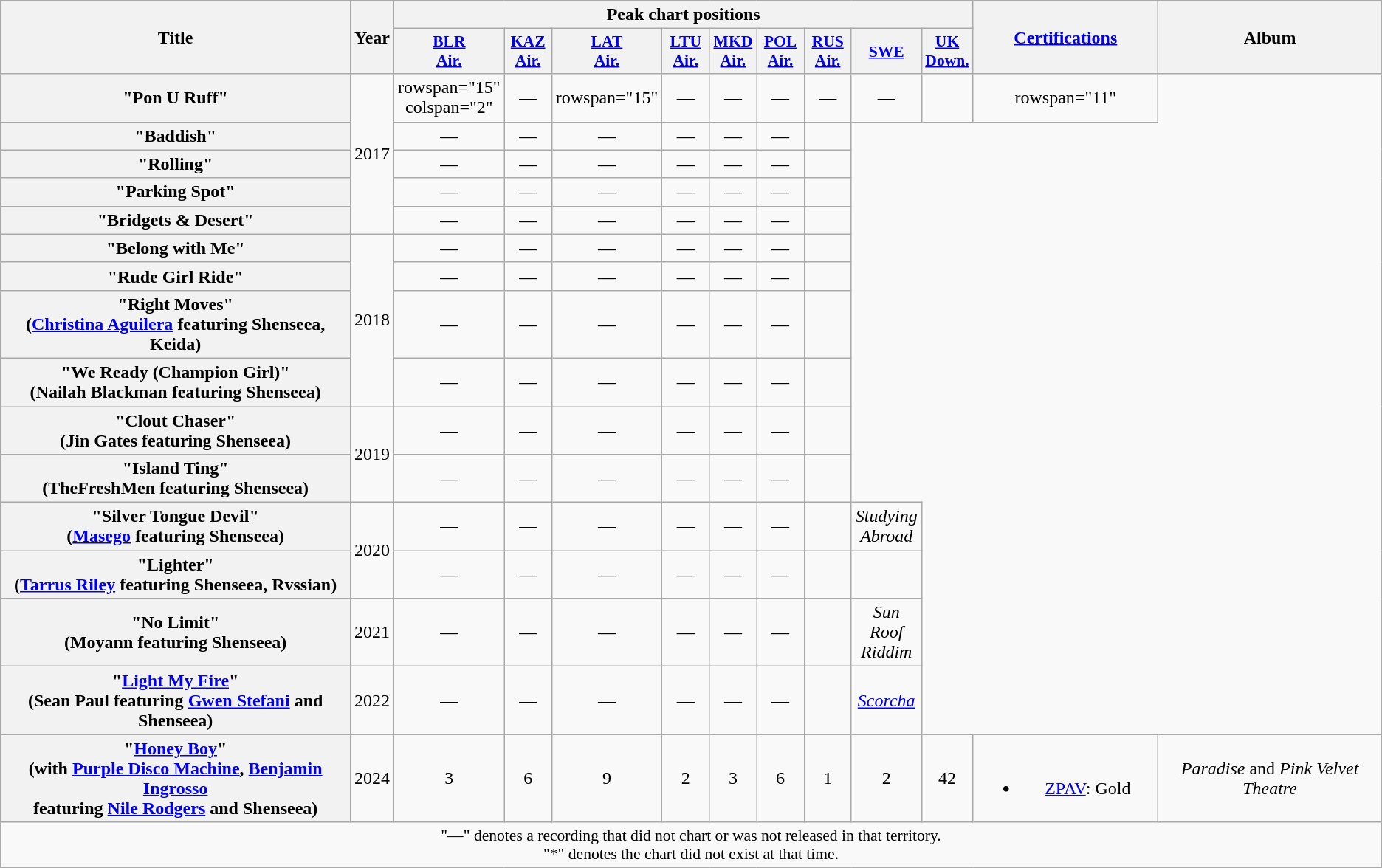<table class="wikitable plainrowheaders" style="text-align:center">
<tr>
<th rowspan="2" scope="col">Title</th>
<th rowspan="2" scope="col">Year</th>
<th colspan="9">Peak chart positions</th>
<th scope="col" rowspan="2" style="width:10em;"><a href='#'>Certifications</a></th>
<th rowspan="2" scope="col">Album</th>
</tr>
<tr>
<th scope="col" style="width:2.5em;font-size:90%;"><a href='#'>BLR<br>Air.</a><br></th>
<th scope="col" style="width:2.5em;font-size:90%;"><a href='#'>KAZ<br>Air.</a><br></th>
<th scope="col" style="width:2.5em;font-size:90%;"><a href='#'>LAT<br>Air.</a><br></th>
<th scope="col" style="width:2.5em;font-size:90%;"><a href='#'>LTU<br>Air.</a><br></th>
<th scope="col" style="width:2.5em;font-size:90%;"><a href='#'>MKD<br>Air.</a><br></th>
<th scope="col" style="width:2.5em;font-size:90%;"><a href='#'>POL<br>Air.</a><br></th>
<th scope="col" style="width:2.5em;font-size:90%;"><a href='#'>RUS<br>Air.</a><br></th>
<th scope="col" style="width:2.5em;font-size:90%;"><a href='#'>SWE</a><br></th>
<th scope="col" style="width:2.5em;font-size:90%;"><a href='#'>UK<br>Down.</a><br></th>
</tr>
<tr>
<th scope="row">"Pon U Ruff"<br></th>
<td rowspan="5">2017</td>
<td>rowspan="15" colspan="2" </td>
<td>—</td>
<td>rowspan="15" </td>
<td>—</td>
<td>—</td>
<td>—</td>
<td>—</td>
<td>—</td>
<td></td>
<td>rowspan="11" </td>
</tr>
<tr>
<th scope="row">"Baddish"<br></th>
<td>—</td>
<td>—</td>
<td>—</td>
<td>—</td>
<td>—</td>
<td>—</td>
<td></td>
</tr>
<tr>
<th scope="row">"Rolling"<br></th>
<td>—</td>
<td>—</td>
<td>—</td>
<td>—</td>
<td>—</td>
<td>—</td>
<td></td>
</tr>
<tr>
<th scope="row">"Parking Spot"<br></th>
<td>—</td>
<td>—</td>
<td>—</td>
<td>—</td>
<td>—</td>
<td>—</td>
<td></td>
</tr>
<tr>
<th scope="row">"Bridgets & Desert"<br></th>
<td>—</td>
<td>—</td>
<td>—</td>
<td>—</td>
<td>—</td>
<td>—</td>
<td></td>
</tr>
<tr>
<th scope="row">"Belong with Me"<br></th>
<td rowspan="4">2018</td>
<td>—</td>
<td>—</td>
<td>—</td>
<td>—</td>
<td>—</td>
<td>—</td>
<td></td>
</tr>
<tr>
<th scope="row">"Rude Girl Ride"<br></th>
<td>—</td>
<td>—</td>
<td>—</td>
<td>—</td>
<td>—</td>
<td>—</td>
<td></td>
</tr>
<tr>
<th scope="row">"Right Moves" <br><span>(<a href='#'>Christina Aguilera</a> featuring Shenseea, Keida)</span></th>
<td>—</td>
<td>—</td>
<td>—</td>
<td>—</td>
<td>—</td>
<td>—</td>
<td></td>
</tr>
<tr>
<th scope="row">"We Ready (Champion Girl)"<br><span>(Nailah Blackman featuring Shenseea)</span></th>
<td>—</td>
<td>—</td>
<td>—</td>
<td>—</td>
<td>—</td>
<td>—</td>
<td></td>
</tr>
<tr>
<th scope="row">"Clout Chaser"<br><span>(Jin Gates featuring Shenseea)</span></th>
<td rowspan="2">2019</td>
<td>—</td>
<td>—</td>
<td>—</td>
<td>—</td>
<td>—</td>
<td>—</td>
<td></td>
</tr>
<tr>
<th scope="row">"Island Ting"<br><span>(TheFreshMen featuring Shenseea)</span></th>
<td>—</td>
<td>—</td>
<td>—</td>
<td>—</td>
<td>—</td>
<td>—</td>
<td></td>
</tr>
<tr>
<th scope="row">"Silver Tongue Devil"<br><span>(<a href='#'>Masego</a> featuring Shenseea)</span></th>
<td rowspan="2">2020</td>
<td>—</td>
<td>—</td>
<td>—</td>
<td>—</td>
<td>—</td>
<td>—</td>
<td></td>
<td><em>Studying Abroad</em></td>
</tr>
<tr>
<th scope="row">"Lighter"<br><span>(<a href='#'>Tarrus Riley</a> featuring Shenseea, Rvssian)</span></th>
<td>—</td>
<td>—</td>
<td>—</td>
<td>—</td>
<td>—</td>
<td>—</td>
<td></td>
<td></td>
</tr>
<tr>
<th scope="row">"No Limit"<br><span>(Moyann featuring Shenseea)</span></th>
<td>2021</td>
<td>—</td>
<td>—</td>
<td>—</td>
<td>—</td>
<td>—</td>
<td>—</td>
<td></td>
<td><em>Sun Roof Riddim</em></td>
</tr>
<tr>
<th scope="row">"<a href='#'>Light My Fire</a>"<br><span>(Sean Paul featuring <a href='#'>Gwen Stefani</a> and Shenseea)</span></th>
<td>2022</td>
<td>—</td>
<td>—</td>
<td>—</td>
<td>—</td>
<td>—</td>
<td>—</td>
<td></td>
<td><em><a href='#'>Scorcha</a></em></td>
</tr>
<tr>
<th scope="row">"<a href='#'>Honey Boy</a>"<br><span>(with <a href='#'>Purple Disco Machine</a>, <a href='#'>Benjamin Ingrosso</a><br>featuring <a href='#'>Nile Rodgers</a> and Shenseea)</span></th>
<td>2024</td>
<td>3</td>
<td>6</td>
<td>9</td>
<td>2</td>
<td>3</td>
<td>6</td>
<td>1</td>
<td>2</td>
<td>42</td>
<td><br><ul><li><a href='#'>ZPAV</a>: Gold</li></ul></td>
<td><em>Paradise</em> and <em>Pink Velvet Theatre</em></td>
</tr>
<tr>
<td colspan="13" style="font-size:90%">"—" denotes a recording that did not chart or was not released in that territory.<br>"*" denotes the chart did not exist at that time.</td>
</tr>
</table>
